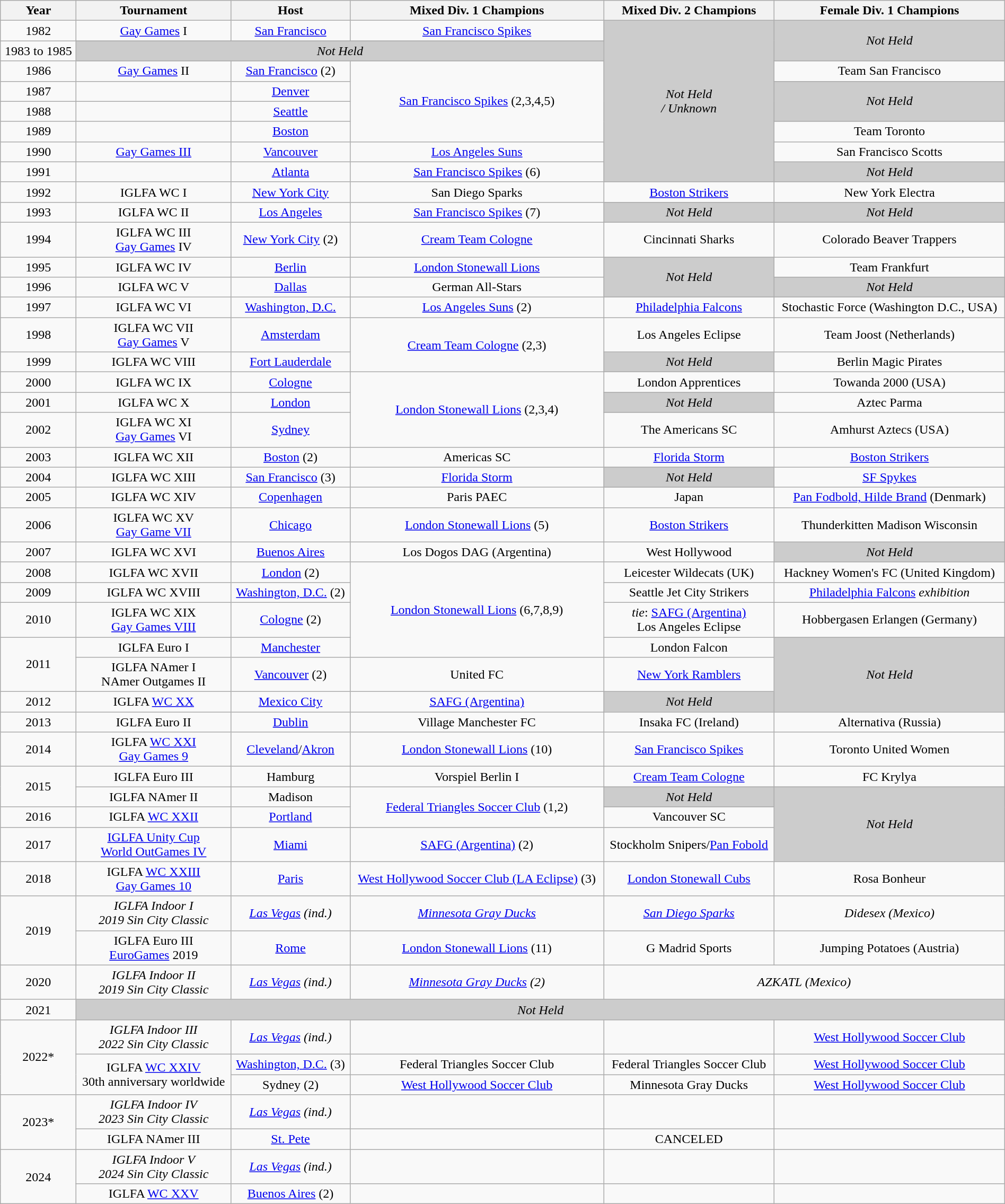<table class="wikitable" style="text-align:center; width:100%">
<tr>
<th>Year</th>
<th>Tournament</th>
<th>Host</th>
<th>Mixed Div. 1 Champions</th>
<th>Mixed Div. 2 Champions</th>
<th>Female Div. 1 Champions</th>
</tr>
<tr>
<td>1982</td>
<td><a href='#'>Gay Games</a> I</td>
<td><a href='#'>San Francisco</a></td>
<td><a href='#'>San Francisco Spikes</a></td>
<td rowspan="8" bgcolor="CCCCCC"><em>Not Held</em><br><em>/ Unknown</em></td>
<td rowspan="2" bgcolor="CCCCCC"><em>Not Held</em></td>
</tr>
<tr>
<td>1983 to 1985</td>
<td colspan="3" bgcolor="CCCCCC"><em>Not Held</em></td>
</tr>
<tr>
<td>1986</td>
<td><a href='#'>Gay Games</a> II</td>
<td><a href='#'>San Francisco</a> (2)</td>
<td rowspan="4"><a href='#'>San Francisco Spikes</a> (2,3,4,5)</td>
<td>Team San Francisco</td>
</tr>
<tr>
<td>1987</td>
<td></td>
<td><a href='#'>Denver</a></td>
<td rowspan="2" bgcolor="CCCCCC"><em>Not Held</em></td>
</tr>
<tr>
<td>1988</td>
<td></td>
<td><a href='#'>Seattle</a></td>
</tr>
<tr>
<td>1989</td>
<td></td>
<td><a href='#'>Boston</a></td>
<td>Team Toronto</td>
</tr>
<tr>
<td>1990</td>
<td><a href='#'>Gay Games III</a></td>
<td><a href='#'>Vancouver</a></td>
<td><a href='#'>Los Angeles Suns</a></td>
<td>San Francisco Scotts</td>
</tr>
<tr>
<td>1991</td>
<td></td>
<td><a href='#'>Atlanta</a></td>
<td><a href='#'>San Francisco Spikes</a> (6)</td>
<td bgcolor="CCCCCC"><em>Not Held</em></td>
</tr>
<tr>
<td>1992</td>
<td>IGLFA WC I</td>
<td><a href='#'>New York City</a></td>
<td>San Diego Sparks</td>
<td><a href='#'>Boston Strikers</a></td>
<td>New York Electra</td>
</tr>
<tr>
<td>1993</td>
<td>IGLFA WC II</td>
<td><a href='#'>Los Angeles</a></td>
<td><a href='#'>San Francisco Spikes</a> (7)</td>
<td bgcolor="CCCCCC"><em>Not Held</em></td>
<td bgcolor="CCCCCC"><em>Not Held</em></td>
</tr>
<tr>
<td>1994</td>
<td>IGLFA WC III<br><a href='#'>Gay Games</a> IV</td>
<td><a href='#'>New York City</a> (2)</td>
<td><a href='#'>Cream Team Cologne</a></td>
<td>Cincinnati Sharks</td>
<td>Colorado Beaver Trappers</td>
</tr>
<tr>
<td>1995</td>
<td>IGLFA WC IV</td>
<td><a href='#'>Berlin</a></td>
<td><a href='#'>London Stonewall Lions</a></td>
<td rowspan="2" bgcolor="CCCCCC"><em>Not Held</em></td>
<td>Team Frankfurt</td>
</tr>
<tr>
<td>1996</td>
<td>IGLFA WC V</td>
<td><a href='#'>Dallas</a></td>
<td>German All-Stars</td>
<td bgcolor="CCCCCC"><em>Not Held</em></td>
</tr>
<tr>
<td>1997</td>
<td>IGLFA WC VI</td>
<td><a href='#'>Washington, D.C.</a></td>
<td><a href='#'>Los Angeles Suns</a> (2)</td>
<td><a href='#'>Philadelphia Falcons</a></td>
<td>Stochastic Force (Washington D.C., USA)</td>
</tr>
<tr>
<td>1998</td>
<td>IGLFA WC VII<br><a href='#'>Gay Games</a> V</td>
<td><a href='#'>Amsterdam</a></td>
<td rowspan="2"><a href='#'>Cream Team Cologne</a> (2,3)</td>
<td>Los Angeles Eclipse</td>
<td>Team Joost (Netherlands)</td>
</tr>
<tr>
<td>1999</td>
<td>IGLFA WC VIII</td>
<td><a href='#'>Fort Lauderdale</a></td>
<td bgcolor="CCCCCC"><em>Not Held</em></td>
<td>Berlin Magic Pirates</td>
</tr>
<tr>
<td>2000</td>
<td>IGLFA WC IX</td>
<td><a href='#'>Cologne</a></td>
<td rowspan="3"><a href='#'>London Stonewall Lions</a> (2,3,4)</td>
<td>London Apprentices</td>
<td>Towanda 2000 (USA)</td>
</tr>
<tr>
<td>2001</td>
<td>IGLFA WC X</td>
<td><a href='#'>London</a></td>
<td bgcolor="CCCCCC"><em>Not Held</em></td>
<td>Aztec Parma</td>
</tr>
<tr>
<td>2002</td>
<td>IGLFA WC XI<br><a href='#'>Gay Games</a> VI</td>
<td><a href='#'>Sydney</a></td>
<td>The Americans SC</td>
<td>Amhurst Aztecs (USA)</td>
</tr>
<tr>
<td>2003</td>
<td>IGLFA WC XII</td>
<td><a href='#'>Boston</a> (2)</td>
<td>Americas SC</td>
<td><a href='#'>Florida Storm</a></td>
<td><a href='#'>Boston Strikers</a></td>
</tr>
<tr>
<td>2004</td>
<td>IGLFA WC XIII</td>
<td><a href='#'>San Francisco</a> (3)</td>
<td><a href='#'>Florida Storm</a></td>
<td bgcolor="CCCCCC"><em>Not Held</em></td>
<td><a href='#'>SF Spykes</a></td>
</tr>
<tr>
<td>2005</td>
<td>IGLFA WC XIV</td>
<td><a href='#'>Copenhagen</a></td>
<td>Paris PAEC</td>
<td>Japan</td>
<td><a href='#'>Pan Fodbold, Hilde Brand</a> (Denmark)</td>
</tr>
<tr>
<td>2006</td>
<td>IGLFA WC XV<br> <a href='#'>Gay Game VII</a></td>
<td><a href='#'>Chicago</a></td>
<td><a href='#'>London Stonewall Lions</a> (5)</td>
<td><a href='#'>Boston Strikers</a></td>
<td>Thunderkitten Madison Wisconsin</td>
</tr>
<tr>
<td>2007</td>
<td>IGLFA WC XVI</td>
<td><a href='#'>Buenos Aires</a></td>
<td>Los Dogos DAG (Argentina)</td>
<td>West Hollywood</td>
<td bgcolor="CCCCCC"><em>Not Held</em></td>
</tr>
<tr>
<td>2008</td>
<td>IGLFA WC XVII</td>
<td><a href='#'>London</a> (2)</td>
<td rowspan="4"><a href='#'>London Stonewall Lions</a> (6,7,8,9)</td>
<td>Leicester Wildecats (UK)</td>
<td>Hackney Women's FC (United Kingdom)</td>
</tr>
<tr>
<td>2009</td>
<td>IGLFA WC XVIII</td>
<td><a href='#'>Washington, D.C.</a> (2)</td>
<td>Seattle Jet City Strikers</td>
<td><a href='#'>Philadelphia Falcons</a> <em>exhibition</em></td>
</tr>
<tr>
<td>2010</td>
<td>IGLFA WC XIX<br><a href='#'>Gay Games VIII</a></td>
<td><a href='#'>Cologne</a> (2)</td>
<td><em>tie</em>: <a href='#'>SAFG (Argentina)</a><br>Los Angeles Eclipse</td>
<td>Hobbergasen Erlangen (Germany)</td>
</tr>
<tr>
<td rowspan="2">2011</td>
<td>IGLFA Euro I</td>
<td><a href='#'>Manchester</a></td>
<td>London Falcon</td>
<td rowspan="3" bgcolor="CCCCCC"><em>Not Held</em></td>
</tr>
<tr>
<td>IGLFA NAmer I<br>NAmer Outgames II</td>
<td><a href='#'>Vancouver</a> (2)</td>
<td>United FC</td>
<td><a href='#'>New York Ramblers</a></td>
</tr>
<tr>
<td>2012</td>
<td>IGLFA <a href='#'>WC XX</a></td>
<td><a href='#'>Mexico City</a></td>
<td><a href='#'>SAFG (Argentina)</a></td>
<td bgcolor="CCCCCC"><em>Not Held</em></td>
</tr>
<tr>
<td>2013</td>
<td>IGLFA Euro II</td>
<td><a href='#'>Dublin</a></td>
<td>Village Manchester FC</td>
<td>Insaka FC (Ireland)</td>
<td>Alternativa (Russia)</td>
</tr>
<tr>
<td>2014</td>
<td>IGLFA <a href='#'>WC XXI</a><br><a href='#'>Gay Games 9</a></td>
<td><a href='#'>Cleveland</a>/<a href='#'>Akron</a></td>
<td><a href='#'>London Stonewall Lions</a> (10)</td>
<td><a href='#'>San Francisco Spikes</a></td>
<td>Toronto United Women</td>
</tr>
<tr>
<td rowspan="2">2015</td>
<td>IGLFA Euro III</td>
<td>Hamburg</td>
<td>Vorspiel Berlin I</td>
<td><a href='#'>Cream Team Cologne</a></td>
<td>FC Krylya</td>
</tr>
<tr>
<td>IGLFA NAmer II</td>
<td>Madison</td>
<td rowspan="2"><a href='#'>Federal Triangles Soccer Club</a> (1,2)</td>
<td bgcolor="CCCCCC"><em>Not Held</em></td>
<td rowspan="3" bgcolor="CCCCCC"><em>Not Held</em></td>
</tr>
<tr>
<td>2016</td>
<td>IGLFA <a href='#'>WC XXII</a></td>
<td><a href='#'>Portland</a></td>
<td>Vancouver SC</td>
</tr>
<tr>
<td>2017</td>
<td><a href='#'>IGLFA Unity Cup</a><br><a href='#'>World OutGames IV</a></td>
<td><a href='#'>Miami</a></td>
<td><a href='#'>SAFG (Argentina)</a> (2)</td>
<td>Stockholm Snipers/<a href='#'>Pan Fobold</a></td>
</tr>
<tr>
<td>2018</td>
<td>IGLFA <a href='#'>WC XXIII</a><br><a href='#'>Gay Games 10</a></td>
<td><a href='#'>Paris</a></td>
<td><a href='#'>West Hollywood Soccer Club (LA Eclipse)</a> (3)</td>
<td><a href='#'>London Stonewall Cubs</a></td>
<td>Rosa Bonheur</td>
</tr>
<tr>
<td rowspan="2">2019</td>
<td><em>IGLFA Indoor I<br>2019 Sin City Classic</em></td>
<td><em><a href='#'>Las Vegas</a> (ind.)</em></td>
<td><em><a href='#'>Minnesota Gray Ducks</a></em></td>
<td><em><a href='#'>San Diego Sparks</a></em></td>
<td><em>Didesex (Mexico)</em></td>
</tr>
<tr>
<td>IGLFA Euro III<br><a href='#'>EuroGames</a> 2019</td>
<td><a href='#'>Rome</a></td>
<td><a href='#'>London Stonewall Lions</a> (11)</td>
<td>G Madrid Sports</td>
<td>Jumping Potatoes (Austria)</td>
</tr>
<tr>
<td>2020</td>
<td><em>IGLFA Indoor II<br>2019 Sin City Classic</em></td>
<td><em><a href='#'>Las Vegas</a> (ind.)</em></td>
<td><em><a href='#'>Minnesota Gray Ducks</a> (2)</em></td>
<td colspan=2><em>AZKATL (Mexico)</em></td>
</tr>
<tr>
<td>2021</td>
<td colspan="5" bgcolor="CCCCCC"><em>Not Held</em></td>
</tr>
<tr>
<td rowspan="3">2022*</td>
<td><em>IGLFA Indoor III<br>2022 Sin City Classic</em></td>
<td><em><a href='#'>Las Vegas</a> (ind.)</em></td>
<td></td>
<td></td>
<td><a href='#'>West Hollywood Soccer Club</a></td>
</tr>
<tr>
<td rowspan="2">IGLFA <a href='#'>WC XXIV</a><br>30th anniversary worldwide</td>
<td><a href='#'>Washington, D.C.</a> (3)</td>
<td>Federal Triangles Soccer Club</td>
<td>Federal Triangles Soccer Club</td>
<td><a href='#'>West Hollywood Soccer Club</a></td>
</tr>
<tr>
<td>Sydney (2)</td>
<td><a href='#'>West Hollywood Soccer Club</a></td>
<td>Minnesota Gray Ducks</td>
<td><a href='#'>West Hollywood Soccer Club</a></td>
</tr>
<tr>
<td rowspan="2">2023*</td>
<td><em>IGLFA Indoor IV<br>2023 Sin City Classic</em></td>
<td><em><a href='#'>Las Vegas</a> (ind.)</em></td>
<td></td>
<td></td>
<td></td>
</tr>
<tr>
<td>IGLFA NAmer III</td>
<td><a href='#'>St. Pete</a></td>
<td></td>
<td>CANCELED</td>
<td></td>
</tr>
<tr>
<td rowspan="2">2024</td>
<td><em>IGLFA Indoor V<br>2024 Sin City Classic</em></td>
<td><em><a href='#'>Las Vegas</a> (ind.)</em></td>
<td></td>
<td></td>
<td></td>
</tr>
<tr>
<td>IGLFA <a href='#'>WC XXV</a></td>
<td><a href='#'>Buenos Aires</a> (2)</td>
<td></td>
<td></td>
<td></td>
</tr>
</table>
